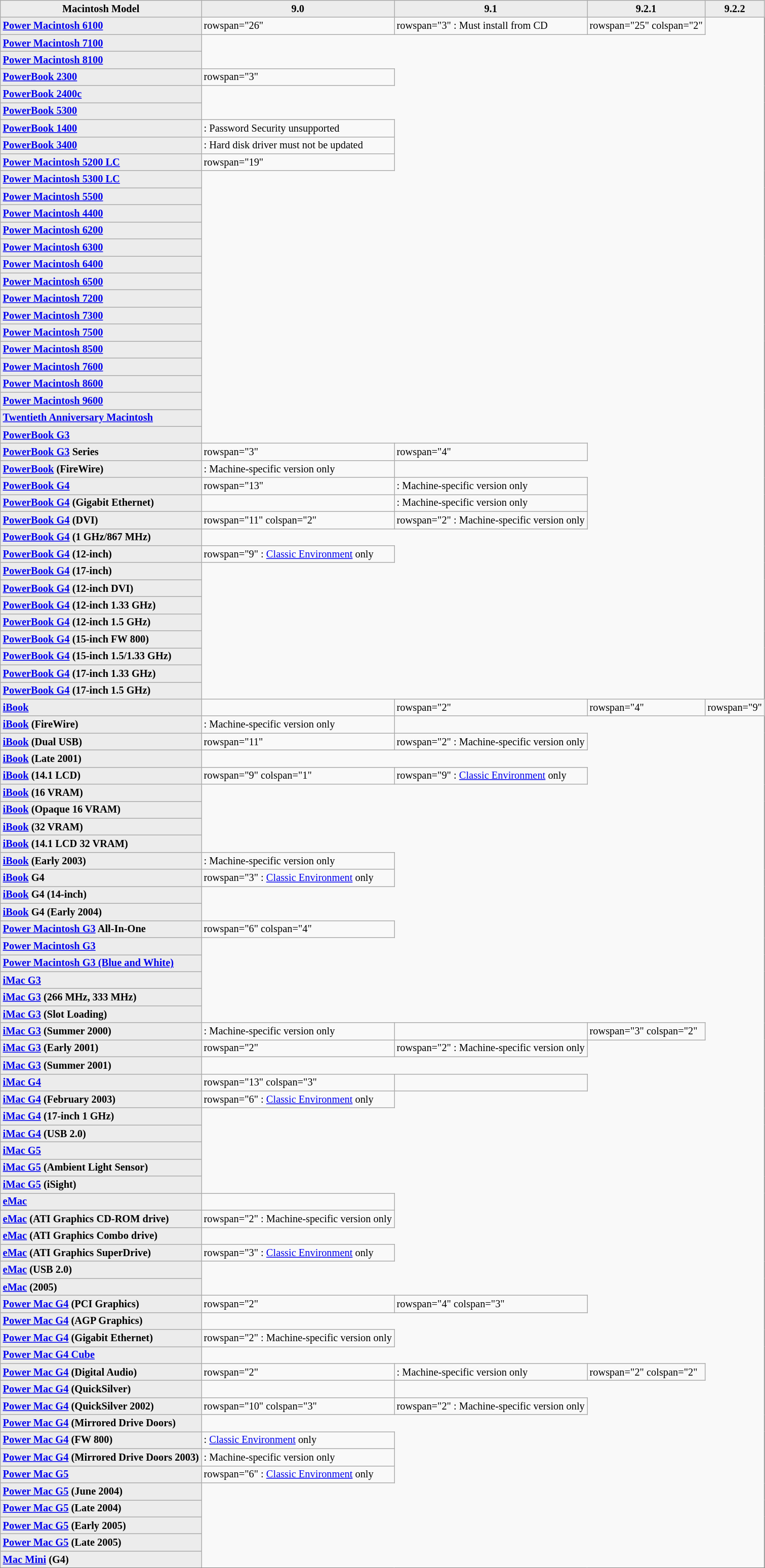<table border="1" cellpadding="1" cellspacing="0" style="font-size: 85%; border: gray solid 1px; border-collapse: collapse;" class="wikitable">
<tr>
<th style="background: #ececec">Macintosh Model</th>
<th style="background: #ececec">9.0</th>
<th style="background: #ececec">9.1</th>
<th style="background: #ececec">9.2.1</th>
<th style="background: #ececec">9.2.2</th>
</tr>
<tr>
<th style="background: #ececec; text-align: left"><a href='#'>Power Macintosh 6100</a></th>
<td>rowspan="26" </td>
<td>rowspan="3" : Must install from CD</td>
<td>rowspan="25" colspan="2" </td>
</tr>
<tr>
<th style="background: #ececec; text-align: left"><a href='#'>Power Macintosh 7100</a></th>
</tr>
<tr>
<th style="background: #ececec; text-align: left"><a href='#'>Power Macintosh 8100</a></th>
</tr>
<tr>
<th style="background: #ececec; text-align: left"><a href='#'>PowerBook 2300</a></th>
<td>rowspan="3" </td>
</tr>
<tr>
<th style="background: #ececec; text-align: left"><a href='#'>PowerBook 2400c</a></th>
</tr>
<tr>
<th style="background: #ececec; text-align: left"><a href='#'>PowerBook 5300</a></th>
</tr>
<tr>
<th style="background: #ececec; text-align: left"><a href='#'>PowerBook 1400</a></th>
<td>: Password Security unsupported</td>
</tr>
<tr>
<th style="background: #ececec; text-align: left"><a href='#'>PowerBook 3400</a></th>
<td>: Hard disk driver must not be updated</td>
</tr>
<tr>
<th style="background: #ececec; text-align: left"><a href='#'>Power Macintosh 5200 LC</a></th>
<td>rowspan="19" </td>
</tr>
<tr>
<th style="background: #ececec; text-align: left"><a href='#'>Power Macintosh 5300 LC</a></th>
</tr>
<tr>
<th style="background: #ececec; text-align: left"><a href='#'>Power Macintosh 5500</a></th>
</tr>
<tr>
<th style="background: #ececec; text-align: left"><a href='#'>Power Macintosh 4400</a></th>
</tr>
<tr>
<th style="background: #ececec; text-align: left"><a href='#'>Power Macintosh 6200</a></th>
</tr>
<tr>
<th style="background: #ececec; text-align: left"><a href='#'>Power Macintosh 6300</a></th>
</tr>
<tr>
<th style="background: #ececec; text-align: left"><a href='#'>Power Macintosh 6400</a></th>
</tr>
<tr>
<th style="background: #ececec; text-align: left"><a href='#'>Power Macintosh 6500</a></th>
</tr>
<tr>
<th style="background: #ececec; text-align: left"><a href='#'>Power Macintosh 7200</a></th>
</tr>
<tr>
<th style="background: #ececec; text-align: left"><a href='#'>Power Macintosh 7300</a></th>
</tr>
<tr>
<th style="background: #ececec; text-align: left"><a href='#'>Power Macintosh 7500</a></th>
</tr>
<tr>
<th style="background: #ececec; text-align: left"><a href='#'>Power Macintosh 8500</a></th>
</tr>
<tr>
<th style="background: #ececec; text-align: left"><a href='#'>Power Macintosh 7600</a></th>
</tr>
<tr>
<th style="background: #ececec; text-align: left"><a href='#'>Power Macintosh 8600</a></th>
</tr>
<tr>
<th style="background: #ececec; text-align: left"><a href='#'>Power Macintosh 9600</a></th>
</tr>
<tr>
<th style="background: #ececec; text-align: left"><a href='#'>Twentieth Anniversary Macintosh</a></th>
</tr>
<tr>
<th style="background: #ececec; text-align: left"><a href='#'>PowerBook G3</a></th>
</tr>
<tr>
<th style="background: #ececec; text-align: left"><a href='#'>PowerBook G3</a> Series</th>
<td>rowspan="3" </td>
<td>rowspan="4" </td>
</tr>
<tr>
<th style="background: #ececec; text-align: left"><a href='#'>PowerBook</a> (FireWire)</th>
<td>: Machine-specific version only</td>
</tr>
<tr>
<th style="background: #ececec; text-align: left"><a href='#'>PowerBook G4</a></th>
<td>rowspan="13" </td>
<td>: Machine-specific version only</td>
</tr>
<tr>
<th style="background: #ececec; text-align: left"><a href='#'>PowerBook G4</a> (Gigabit Ethernet)</th>
<td></td>
<td>: Machine-specific version only</td>
</tr>
<tr>
<th style="background: #ececec; text-align: left"><a href='#'>PowerBook G4</a> (DVI)</th>
<td>rowspan="11" colspan="2" </td>
<td>rowspan="2" : Machine-specific version only</td>
</tr>
<tr>
<th style="background: #ececec; text-align: left"><a href='#'>PowerBook G4</a> (1 GHz/867 MHz)</th>
</tr>
<tr>
<th style="background: #ececec; text-align: left"><a href='#'>PowerBook G4</a> (12-inch)</th>
<td>rowspan="9" : <a href='#'>Classic Environment</a> only</td>
</tr>
<tr>
<th style="background: #ececec; text-align: left"><a href='#'>PowerBook G4</a> (17-inch)</th>
</tr>
<tr>
<th style="background: #ececec; text-align: left"><a href='#'>PowerBook G4</a> (12-inch DVI)</th>
</tr>
<tr>
<th style="background: #ececec; text-align: left"><a href='#'>PowerBook G4</a> (12-inch 1.33 GHz)</th>
</tr>
<tr>
<th style="background: #ececec; text-align: left"><a href='#'>PowerBook G4</a> (12-inch 1.5 GHz)</th>
</tr>
<tr>
<th style="background: #ececec; text-align: left"><a href='#'>PowerBook G4</a> (15-inch FW 800)</th>
</tr>
<tr>
<th style="background: #ececec; text-align: left"><a href='#'>PowerBook G4</a> (15-inch 1.5/1.33 GHz)</th>
</tr>
<tr>
<th style="background: #ececec; text-align: left"><a href='#'>PowerBook G4</a> (17-inch 1.33 GHz)</th>
</tr>
<tr>
<th style="background: #ececec; text-align: left"><a href='#'>PowerBook G4</a> (17-inch 1.5 GHz)</th>
</tr>
<tr>
<th style="background: #ececec; text-align: left"><a href='#'>iBook</a></th>
<td></td>
<td>rowspan="2" </td>
<td>rowspan="4" </td>
<td>rowspan="9" </td>
</tr>
<tr>
<th style="background: #ececec; text-align: left"><a href='#'>iBook</a> (FireWire)</th>
<td>: Machine-specific version only</td>
</tr>
<tr>
<th style="background: #ececec; text-align: left"><a href='#'>iBook</a> (Dual USB)</th>
<td>rowspan="11" </td>
<td>rowspan="2" : Machine-specific version only</td>
</tr>
<tr>
<th style="background: #ececec; text-align: left"><a href='#'>iBook</a> (Late 2001)</th>
</tr>
<tr>
<th style="background: #ececec; text-align: left"><a href='#'>iBook</a> (14.1 LCD)</th>
<td>rowspan="9" colspan="1" </td>
<td>rowspan="9" : <a href='#'>Classic Environment</a> only</td>
</tr>
<tr>
<th style="background: #ececec; text-align: left"><a href='#'>iBook</a> (16 VRAM)</th>
</tr>
<tr>
<th style="background: #ececec; text-align: left"><a href='#'>iBook</a> (Opaque 16 VRAM)</th>
</tr>
<tr>
<th style="background: #ececec; text-align: left"><a href='#'>iBook</a> (32 VRAM)</th>
</tr>
<tr>
<th style="background: #ececec; text-align: left"><a href='#'>iBook</a> (14.1 LCD 32 VRAM)</th>
</tr>
<tr>
<th style="background: #ececec; text-align: left"><a href='#'>iBook</a> (Early 2003)</th>
<td>: Machine-specific version only</td>
</tr>
<tr>
<th style="background: #ececec; text-align: left"><a href='#'>iBook</a> G4</th>
<td>rowspan="3" : <a href='#'>Classic Environment</a> only</td>
</tr>
<tr>
<th style="background: #ececec; text-align: left"><a href='#'>iBook</a> G4 (14-inch)</th>
</tr>
<tr>
<th style="background: #ececec; text-align: left"><a href='#'>iBook</a> G4 (Early 2004)</th>
</tr>
<tr>
<th style="background: #ececec; text-align: left"><a href='#'>Power Macintosh G3</a> All-In-One</th>
<td>rowspan="6" colspan="4" </td>
</tr>
<tr>
<th style="background: #ececec; text-align: left"><a href='#'>Power Macintosh G3</a></th>
</tr>
<tr>
<th style="background: #ececec; text-align: left"><a href='#'>Power Macintosh G3 (Blue and White)</a></th>
</tr>
<tr>
<th style="background: #ececec; text-align: left"><a href='#'>iMac G3</a></th>
</tr>
<tr>
<th style="background: #ececec; text-align: left"><a href='#'>iMac G3</a> (266 MHz, 333 MHz)</th>
</tr>
<tr>
<th style="background: #ececec; text-align: left"><a href='#'>iMac G3</a> (Slot Loading)</th>
</tr>
<tr>
<th style="background: #ececec; text-align: left"><a href='#'>iMac G3</a> (Summer 2000)</th>
<td>: Machine-specific version only</td>
<td></td>
<td>rowspan="3" colspan="2" </td>
</tr>
<tr>
<th style="background: #ececec; text-align: left"><a href='#'>iMac G3</a> (Early 2001)</th>
<td>rowspan="2" </td>
<td>rowspan="2" : Machine-specific version only</td>
</tr>
<tr>
<th style="background: #ececec; text-align: left"><a href='#'>iMac G3</a> (Summer 2001)</th>
</tr>
<tr>
<th style="background: #ececec; text-align: left"><a href='#'>iMac G4</a></th>
<td>rowspan="13" colspan="3" </td>
<td></td>
</tr>
<tr>
<th style="background: #ececec; text-align: left"><a href='#'>iMac G4</a> (February 2003)</th>
<td>rowspan="6" : <a href='#'>Classic Environment</a> only</td>
</tr>
<tr>
<th style="background: #ececec; text-align: left"><a href='#'>iMac G4</a> (17-inch 1 GHz)</th>
</tr>
<tr>
<th style="background: #ececec; text-align: left"><a href='#'>iMac G4</a> (USB 2.0)</th>
</tr>
<tr>
<th style="background: #ececec; text-align: left"><a href='#'>iMac G5</a></th>
</tr>
<tr>
<th style="background: #ececec; text-align: left"><a href='#'>iMac G5</a> (Ambient Light Sensor)</th>
</tr>
<tr>
<th style="background: #ececec; text-align: left"><a href='#'>iMac G5</a> (iSight)</th>
</tr>
<tr>
<th style="background: #ececec; text-align: left"><a href='#'>eMac</a></th>
<td></td>
</tr>
<tr>
<th style="background: #ececec; text-align: left"><a href='#'>eMac</a> (ATI Graphics CD-ROM drive)</th>
<td>rowspan="2" : Machine-specific version only</td>
</tr>
<tr>
<th style="background: #ececec; text-align: left"><a href='#'>eMac</a> (ATI Graphics Combo drive)</th>
</tr>
<tr>
<th style="background: #ececec; text-align: left"><a href='#'>eMac</a> (ATI Graphics SuperDrive)</th>
<td>rowspan="3" : <a href='#'>Classic Environment</a> only</td>
</tr>
<tr>
<th style="background: #ececec; text-align: left"><a href='#'>eMac</a> (USB 2.0)</th>
</tr>
<tr>
<th style="background: #ececec; text-align: left"><a href='#'>eMac</a> (2005)</th>
</tr>
<tr>
<th style="background: #ececec; text-align: left"><a href='#'>Power Mac G4</a> (PCI Graphics)</th>
<td>rowspan="2" </td>
<td>rowspan="4" colspan="3" </td>
</tr>
<tr>
<th style="background: #ececec; text-align: left"><a href='#'>Power Mac G4</a> (AGP Graphics)</th>
</tr>
<tr>
<th style="background: #ececec; text-align: left"><a href='#'>Power Mac G4</a> (Gigabit Ethernet)</th>
<td>rowspan="2" : Machine-specific version only</td>
</tr>
<tr>
<th style="background: #ececec; text-align: left"><a href='#'>Power Mac G4 Cube</a></th>
</tr>
<tr>
<th style="background: #ececec; text-align: left"><a href='#'>Power Mac G4</a> (Digital Audio)</th>
<td>rowspan="2" </td>
<td>: Machine-specific version only</td>
<td>rowspan="2" colspan="2" </td>
</tr>
<tr>
<th style="background: #ececec; text-align: left"><a href='#'>Power Mac G4</a> (QuickSilver)</th>
<td></td>
</tr>
<tr>
<th style="background: #ececec; text-align: left"><a href='#'>Power Mac G4</a> (QuickSilver 2002)</th>
<td>rowspan="10" colspan="3" </td>
<td>rowspan="2" : Machine-specific version only</td>
</tr>
<tr>
<th style="background: #ececec; text-align: left"><a href='#'>Power Mac G4</a> (Mirrored Drive Doors)</th>
</tr>
<tr>
<th style="background: #ececec; text-align: left"><a href='#'>Power Mac G4</a> (FW 800)</th>
<td>: <a href='#'>Classic Environment</a> only</td>
</tr>
<tr>
<th style="background: #ececec; text-align: left"><a href='#'>Power Mac G4</a> (Mirrored Drive Doors 2003)</th>
<td>: Machine-specific version only</td>
</tr>
<tr>
<th style="background: #ececec; text-align: left"><a href='#'>Power Mac G5</a></th>
<td>rowspan="6" : <a href='#'>Classic Environment</a> only</td>
</tr>
<tr>
<th style="background: #ececec; text-align: left"><a href='#'>Power Mac G5</a> (June 2004)</th>
</tr>
<tr>
<th style="background: #ececec; text-align: left"><a href='#'>Power Mac G5</a> (Late 2004)</th>
</tr>
<tr>
<th style="background: #ececec; text-align: left"><a href='#'>Power Mac G5</a> (Early 2005)</th>
</tr>
<tr>
<th style="background: #ececec; text-align: left"><a href='#'>Power Mac G5</a> (Late 2005)</th>
</tr>
<tr>
<th style="background: #ececec; text-align: left"><a href='#'>Mac Mini</a> (G4)</th>
</tr>
<tr>
</tr>
</table>
